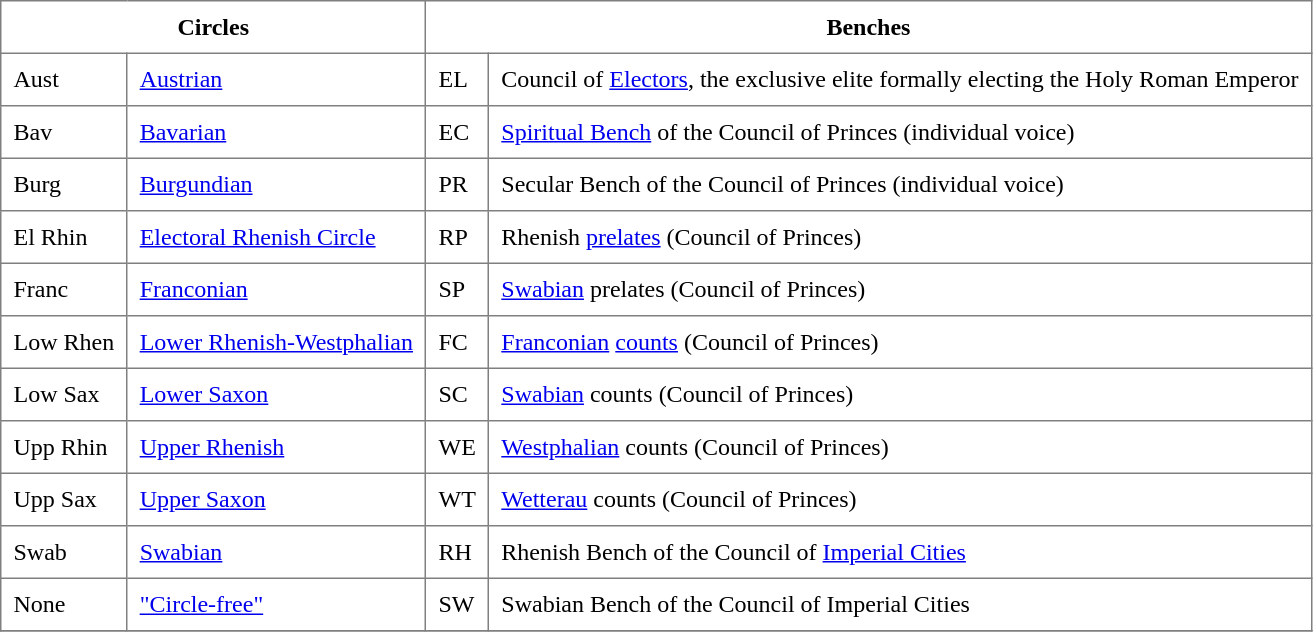<table class="toccolours" border="1" cellpadding="8" style="border-collapse: collapse;">
<tr>
<th colspan=2>Circles</th>
<th colspan=2>Benches</th>
</tr>
<tr>
<td>Aust</td>
<td><a href='#'>Austrian</a></td>
<td>EL</td>
<td>Council of <a href='#'>Electors</a>, the exclusive elite formally electing the Holy Roman Emperor</td>
</tr>
<tr>
<td>Bav</td>
<td><a href='#'>Bavarian</a></td>
<td>EC</td>
<td><a href='#'>Spiritual Bench</a> of the Council of Princes (individual voice)</td>
</tr>
<tr>
<td>Burg</td>
<td><a href='#'>Burgundian</a></td>
<td>PR</td>
<td>Secular Bench of the Council of Princes (individual voice)</td>
</tr>
<tr>
<td>El Rhin</td>
<td><a href='#'>Electoral Rhenish Circle</a></td>
<td>RP</td>
<td>Rhenish <a href='#'>prelates</a> (Council of Princes)</td>
</tr>
<tr>
<td>Franc</td>
<td><a href='#'>Franconian</a></td>
<td>SP</td>
<td><a href='#'>Swabian</a> prelates (Council of Princes)</td>
</tr>
<tr>
<td>Low Rhen</td>
<td><a href='#'>Lower Rhenish-Westphalian</a></td>
<td>FC</td>
<td><a href='#'>Franconian</a> <a href='#'>counts</a> (Council of Princes)</td>
</tr>
<tr>
<td>Low Sax</td>
<td><a href='#'>Lower Saxon</a></td>
<td>SC</td>
<td><a href='#'>Swabian</a> counts (Council of Princes)</td>
</tr>
<tr>
<td>Upp Rhin</td>
<td><a href='#'>Upper Rhenish</a></td>
<td>WE</td>
<td><a href='#'>Westphalian</a> counts (Council of Princes)</td>
</tr>
<tr>
<td>Upp Sax</td>
<td><a href='#'>Upper Saxon</a></td>
<td>WT</td>
<td><a href='#'>Wetterau</a> counts (Council of Princes)</td>
</tr>
<tr>
<td>Swab</td>
<td><a href='#'>Swabian</a></td>
<td>RH</td>
<td>Rhenish Bench of the Council of <a href='#'>Imperial Cities</a></td>
</tr>
<tr>
<td>None</td>
<td><a href='#'>"Circle-free"</a></td>
<td>SW</td>
<td>Swabian Bench of the Council of Imperial Cities</td>
</tr>
<tr>
</tr>
</table>
